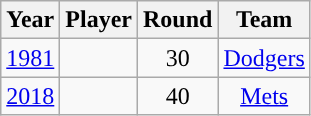<table class="wikitable sortable">
<tr>
<th>Year</th>
<th>Player</th>
<th>Round</th>
<th>Team</th>
</tr>
<tr>
<td align="center"><a href='#'>1981</a></td>
<td align="center"></td>
<td align="center">30</td>
<td align="center"><a href='#'>Dodgers</a></td>
</tr>
<tr>
<td align="center"><a href='#'>2018</a></td>
<td align="center"></td>
<td align="center">40</td>
<td align="center"><a href='#'>Mets</a></td>
</tr>
</table>
